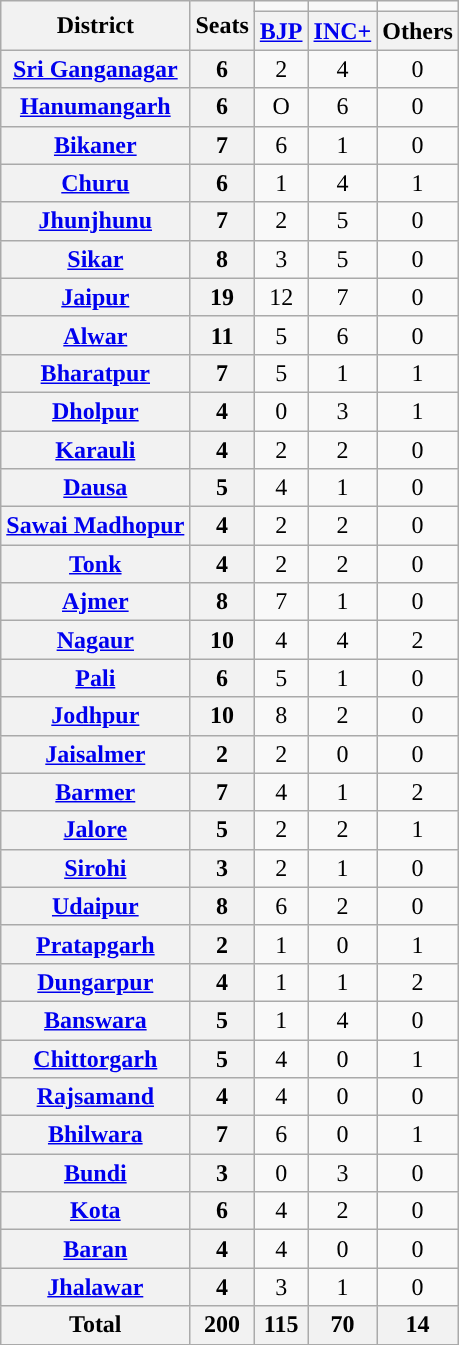<table class="wikitable" style="text-align:center;">
<tr>
<th rowspan="2">District</th>
<th rowspan="2">Seats</th>
<td></td>
<td></td>
<td></td>
</tr>
<tr>
<th><a href='#'>BJP</a></th>
<th><a href='#'>INC+</a></th>
<th>Others</th>
</tr>
<tr>
<th><a href='#'>Sri Ganganagar</a></th>
<th>6</th>
<td>2</td>
<td style="background:">4</td>
<td>0</td>
</tr>
<tr>
<th><a href='#'>Hanumangarh</a></th>
<th>6</th>
<td>O</td>
<td style="background:">6</td>
<td>0</td>
</tr>
<tr>
<th><a href='#'>Bikaner</a></th>
<th>7</th>
<td style="background:">6</td>
<td>1</td>
<td>0</td>
</tr>
<tr>
<th><a href='#'>Churu</a></th>
<th>6</th>
<td>1</td>
<td style="background:">4</td>
<td>1</td>
</tr>
<tr>
<th><a href='#'>Jhunjhunu</a></th>
<th>7</th>
<td>2</td>
<td style="background:">5</td>
<td>0</td>
</tr>
<tr>
<th><a href='#'>Sikar</a></th>
<th>8</th>
<td>3</td>
<td style="background:">5</td>
<td>0</td>
</tr>
<tr>
<th><a href='#'>Jaipur</a></th>
<th>19</th>
<td style="background:">12</td>
<td>7</td>
<td>0</td>
</tr>
<tr>
<th><a href='#'>Alwar</a></th>
<th>11</th>
<td>5</td>
<td style="background:">6</td>
<td>0</td>
</tr>
<tr>
<th><a href='#'>Bharatpur</a></th>
<th>7</th>
<td style="background:">5</td>
<td>1</td>
<td>1</td>
</tr>
<tr>
<th><a href='#'>Dholpur</a></th>
<th>4</th>
<td>0</td>
<td style="background:">3</td>
<td>1</td>
</tr>
<tr>
<th><a href='#'>Karauli</a></th>
<th>4</th>
<td>2</td>
<td>2</td>
<td>0</td>
</tr>
<tr>
<th><a href='#'>Dausa</a></th>
<th>5</th>
<td style="background:">4</td>
<td>1</td>
<td>0</td>
</tr>
<tr>
<th><a href='#'>Sawai Madhopur</a></th>
<th>4</th>
<td>2</td>
<td>2</td>
<td>0</td>
</tr>
<tr>
<th><a href='#'>Tonk</a></th>
<th>4</th>
<td>2</td>
<td>2</td>
<td>0</td>
</tr>
<tr>
<th><a href='#'>Ajmer</a></th>
<th>8</th>
<td style="background:">7</td>
<td>1</td>
<td>0</td>
</tr>
<tr>
<th><a href='#'>Nagaur</a></th>
<th>10</th>
<td>4</td>
<td>4</td>
<td>2</td>
</tr>
<tr>
<th><a href='#'>Pali</a></th>
<th>6</th>
<td style="background:">5</td>
<td>1</td>
<td>0</td>
</tr>
<tr>
<th><a href='#'>Jodhpur</a></th>
<th>10</th>
<td style="background:">8</td>
<td>2</td>
<td>0</td>
</tr>
<tr>
<th><a href='#'>Jaisalmer</a></th>
<th>2</th>
<td style="background:">2</td>
<td>0</td>
<td>0</td>
</tr>
<tr>
<th><a href='#'>Barmer</a></th>
<th>7</th>
<td style="background:">4</td>
<td>1</td>
<td>2</td>
</tr>
<tr>
<th><a href='#'>Jalore</a></th>
<th>5</th>
<td>2</td>
<td>2</td>
<td>1</td>
</tr>
<tr>
<th><a href='#'>Sirohi</a></th>
<th>3</th>
<td style="background:">2</td>
<td>1</td>
<td>0</td>
</tr>
<tr>
<th><a href='#'>Udaipur</a></th>
<th>8</th>
<td style="background:">6</td>
<td>2</td>
<td>0</td>
</tr>
<tr>
<th><a href='#'>Pratapgarh</a></th>
<th>2</th>
<td>1</td>
<td>0</td>
<td>1</td>
</tr>
<tr>
<th><a href='#'>Dungarpur</a></th>
<th>4</th>
<td>1</td>
<td>1</td>
<td style="background:">2</td>
</tr>
<tr>
<th><a href='#'>Banswara</a></th>
<th>5</th>
<td>1</td>
<td style="background:">4</td>
<td>0</td>
</tr>
<tr>
<th><a href='#'>Chittorgarh</a></th>
<th>5</th>
<td style="background:">4</td>
<td>0</td>
<td>1</td>
</tr>
<tr>
<th><a href='#'>Rajsamand</a></th>
<th>4</th>
<td style="background:">4</td>
<td>0</td>
<td>0</td>
</tr>
<tr>
<th><a href='#'>Bhilwara</a></th>
<th>7</th>
<td style="background:">6</td>
<td>0</td>
<td>1</td>
</tr>
<tr>
<th><a href='#'>Bundi</a></th>
<th>3</th>
<td>0</td>
<td style="background:">3</td>
<td>0</td>
</tr>
<tr>
<th><a href='#'>Kota</a></th>
<th>6</th>
<td style="background:">4</td>
<td>2</td>
<td>0</td>
</tr>
<tr>
<th><a href='#'>Baran</a></th>
<th>4</th>
<td style="background:">4</td>
<td>0</td>
<td>0</td>
</tr>
<tr>
<th><a href='#'>Jhalawar</a></th>
<th>4</th>
<td style="background:">3</td>
<td>1</td>
<td>0</td>
</tr>
<tr>
<th>Total</th>
<th>200</th>
<th>115</th>
<th>70</th>
<th>14</th>
</tr>
<tr>
</tr>
</table>
